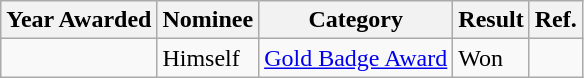<table class="wikitable">
<tr>
<th>Year Awarded</th>
<th>Nominee</th>
<th>Category</th>
<th>Result</th>
<th>Ref.</th>
</tr>
<tr>
<td></td>
<td>Himself</td>
<td><a href='#'>Gold Badge Award</a></td>
<td>Won</td>
<td></td>
</tr>
</table>
